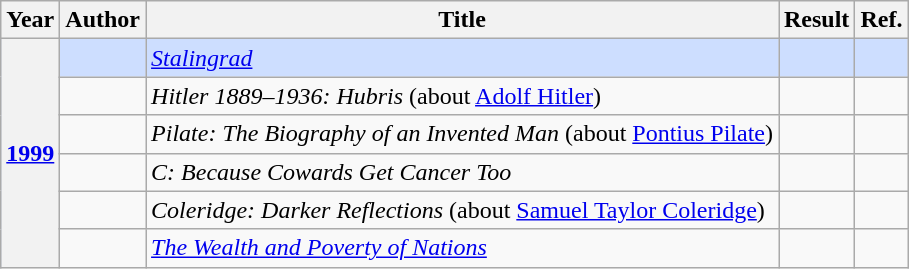<table class="wikitable sortable mw-collapsible">
<tr>
<th>Year</th>
<th>Author</th>
<th>Title</th>
<th>Result</th>
<th>Ref.</th>
</tr>
<tr style="background:#cddeff">
<th rowspan="6"><a href='#'>1999</a></th>
<td></td>
<td><em><a href='#'>Stalingrad</a></em></td>
<td></td>
<td></td>
</tr>
<tr>
<td></td>
<td><em>Hitler 1889–1936: Hubris</em> (about <a href='#'>Adolf Hitler</a>)</td>
<td></td>
<td></td>
</tr>
<tr>
<td></td>
<td><em>Pilate: The Biography of an Invented Man</em> (about <a href='#'>Pontius Pilate</a>)</td>
<td></td>
<td></td>
</tr>
<tr>
<td></td>
<td><em>C: Because Cowards Get Cancer Too</em></td>
<td></td>
<td></td>
</tr>
<tr>
<td></td>
<td><em>Coleridge: Darker Reflections</em> (about <a href='#'>Samuel Taylor Coleridge</a>)</td>
<td></td>
<td></td>
</tr>
<tr>
<td></td>
<td><em><a href='#'>The Wealth and Poverty of Nations</a></em></td>
<td></td>
<td></td>
</tr>
</table>
